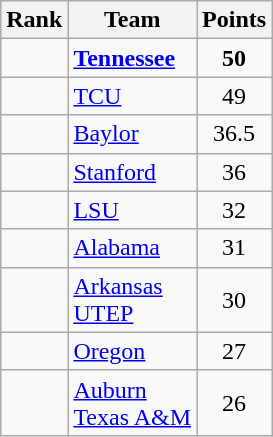<table class="wikitable sortable" style="text-align:center">
<tr>
<th>Rank</th>
<th>Team</th>
<th>Points</th>
</tr>
<tr>
<td></td>
<td align="left"><strong><a href='#'>Tennessee</a></strong></td>
<td><strong>50</strong></td>
</tr>
<tr>
<td></td>
<td align="left"><a href='#'>TCU</a></td>
<td>49</td>
</tr>
<tr>
<td></td>
<td align="left"><a href='#'>Baylor</a></td>
<td>36.5</td>
</tr>
<tr>
<td></td>
<td align="left"><a href='#'>Stanford</a></td>
<td>36</td>
</tr>
<tr>
<td></td>
<td align="left"><a href='#'>LSU</a></td>
<td>32</td>
</tr>
<tr>
<td></td>
<td align="left"><a href='#'>Alabama</a></td>
<td>31</td>
</tr>
<tr>
<td></td>
<td align="left"><a href='#'>Arkansas</a><br><a href='#'>UTEP</a></td>
<td>30</td>
</tr>
<tr>
<td></td>
<td align="left"><a href='#'>Oregon</a></td>
<td>27</td>
</tr>
<tr>
<td></td>
<td align="left"><a href='#'>Auburn</a><br><a href='#'>Texas A&M</a></td>
<td>26</td>
</tr>
</table>
